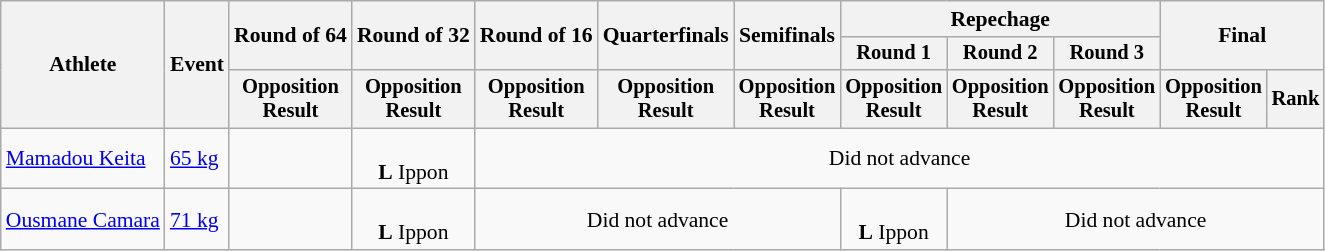<table class="wikitable" style="font-size:90%">
<tr>
<th rowspan="3">Athlete</th>
<th rowspan="3">Event</th>
<th rowspan="2">Round of 64</th>
<th rowspan="2">Round of 32</th>
<th rowspan="2">Round of 16</th>
<th rowspan="2">Quarterfinals</th>
<th rowspan="2">Semifinals</th>
<th colspan=3>Repechage</th>
<th rowspan="2" colspan=2>Final</th>
</tr>
<tr style="font-size:95%">
<th>Round 1</th>
<th>Round 2</th>
<th>Round 3</th>
</tr>
<tr style="font-size:95%">
<th>Opposition<br>Result</th>
<th>Opposition<br>Result</th>
<th>Opposition<br>Result</th>
<th>Opposition<br>Result</th>
<th>Opposition<br>Result</th>
<th>Opposition<br>Result</th>
<th>Opposition<br>Result</th>
<th>Opposition<br>Result</th>
<th>Opposition<br>Result</th>
<th>Rank</th>
</tr>
<tr align=center>
<td align=left><a href='#'>Mamadou Keita</a></td>
<td align=left><a href='#'>65 kg</a></td>
<td></td>
<td><br><strong>L</strong> Ippon</td>
<td colspan=8>Did not advance</td>
</tr>
<tr align=center>
<td align=left><a href='#'>Ousmane Camara</a></td>
<td align=left><a href='#'>71 kg</a></td>
<td></td>
<td><br><strong>L</strong> Ippon</td>
<td colspan=3>Did not advance</td>
<td><br><strong>L</strong> Ippon</td>
<td colspan=4>Did not advance</td>
</tr>
</table>
